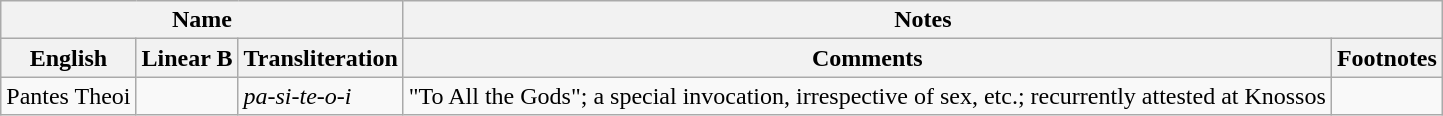<table class="wikitable">
<tr>
<th colspan="3">Name</th>
<th colspan="2">Notes</th>
</tr>
<tr>
<th>English</th>
<th>Linear B</th>
<th>Transliteration</th>
<th>Comments</th>
<th>Footnotes</th>
</tr>
<tr>
<td>Pantes Theoi</td>
<td></td>
<td><em>pa-si-te-o-i</em></td>
<td>"To All the Gods"; a special invocation, irrespective of sex, etc.; recurrently attested at Knossos</td>
<td></td>
</tr>
</table>
